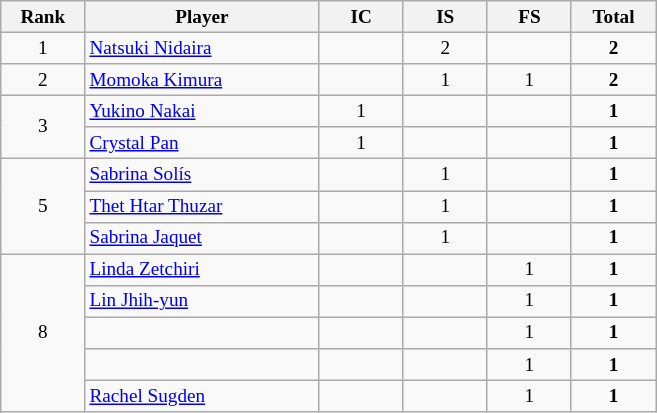<table class="wikitable" style="font-size:80%; text-align:center">
<tr>
<th width="50">Rank</th>
<th width="150">Player</th>
<th width="50">IC</th>
<th width="50">IS</th>
<th width="50">FS</th>
<th width="50">Total</th>
</tr>
<tr>
<td>1</td>
<td align="left"> <a href='#'>Natsuki Nidaira</a></td>
<td></td>
<td>2</td>
<td></td>
<td><strong>2</strong></td>
</tr>
<tr>
<td>2</td>
<td align="left"> <a href='#'>Momoka Kimura</a></td>
<td></td>
<td>1</td>
<td>1</td>
<td><strong>2</strong></td>
</tr>
<tr>
<td rowspan="2">3</td>
<td align="left"> <a href='#'>Yukino Nakai</a></td>
<td>1</td>
<td></td>
<td></td>
<td><strong>1</strong></td>
</tr>
<tr>
<td align="left"> <a href='#'>Crystal Pan</a></td>
<td>1</td>
<td></td>
<td></td>
<td><strong>1</strong></td>
</tr>
<tr>
<td rowspan="3">5</td>
<td align="left"> <a href='#'>Sabrina Solís</a></td>
<td></td>
<td>1</td>
<td></td>
<td><strong>1</strong></td>
</tr>
<tr>
<td align="left"> <a href='#'>Thet Htar Thuzar</a></td>
<td></td>
<td>1</td>
<td></td>
<td><strong>1</strong></td>
</tr>
<tr>
<td align="left"> <a href='#'>Sabrina Jaquet</a></td>
<td></td>
<td>1</td>
<td></td>
<td><strong>1</strong></td>
</tr>
<tr>
<td rowspan="5">8</td>
<td align="left"> <a href='#'>Linda Zetchiri</a></td>
<td></td>
<td></td>
<td>1</td>
<td><strong>1</strong></td>
</tr>
<tr>
<td align="left"> <a href='#'>Lin Jhih-yun</a></td>
<td></td>
<td></td>
<td>1</td>
<td><strong>1</strong></td>
</tr>
<tr>
<td align="left"> </td>
<td></td>
<td></td>
<td>1</td>
<td><strong>1</strong></td>
</tr>
<tr>
<td align="left"> </td>
<td></td>
<td></td>
<td>1</td>
<td><strong>1</strong></td>
</tr>
<tr>
<td align="left"> <a href='#'>Rachel Sugden</a></td>
<td></td>
<td></td>
<td>1</td>
<td><strong>1</strong></td>
</tr>
</table>
